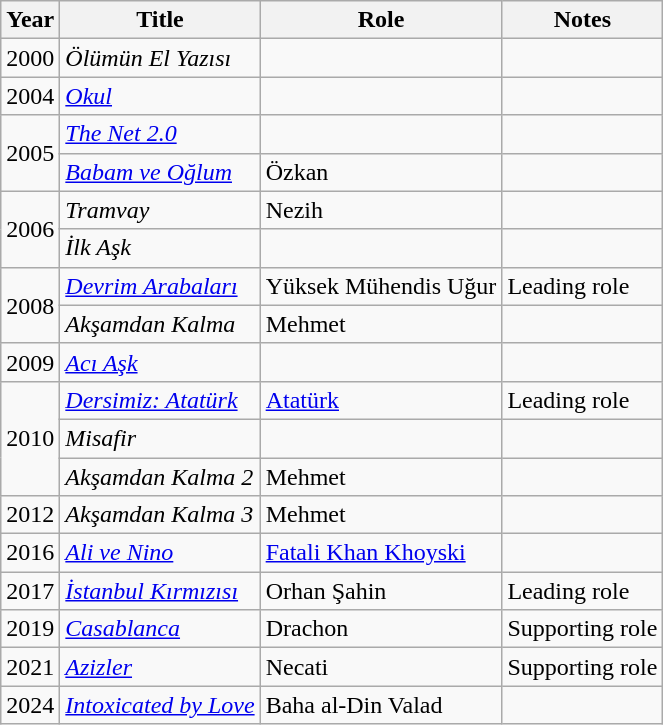<table class="wikitable" style="font-size: 100%;">
<tr>
<th>Year</th>
<th>Title</th>
<th>Role</th>
<th>Notes</th>
</tr>
<tr>
<td rowspan="1">2000</td>
<td><em>Ölümün El Yazısı</em></td>
<td></td>
<td></td>
</tr>
<tr>
<td>2004</td>
<td><em><a href='#'>Okul</a></em></td>
<td></td>
<td></td>
</tr>
<tr>
<td rowspan="2">2005</td>
<td><em><a href='#'>The Net 2.0</a></em></td>
<td></td>
<td></td>
</tr>
<tr>
<td><em><a href='#'>Babam ve Oğlum</a></em></td>
<td>Özkan</td>
<td></td>
</tr>
<tr>
<td rowspan="2">2006</td>
<td><em>Tramvay</em></td>
<td>Nezih</td>
<td></td>
</tr>
<tr>
<td><em>İlk Aşk</em></td>
<td></td>
<td></td>
</tr>
<tr>
<td rowspan="2">2008</td>
<td><em><a href='#'>Devrim Arabaları</a></em></td>
<td>Yüksek Mühendis Uğur</td>
<td>Leading role</td>
</tr>
<tr>
<td><em>Akşamdan Kalma</em></td>
<td>Mehmet</td>
<td></td>
</tr>
<tr>
<td>2009</td>
<td><em><a href='#'>Acı Aşk</a></em></td>
<td></td>
<td></td>
</tr>
<tr>
<td rowspan="3">2010</td>
<td><em><a href='#'>Dersimiz: Atatürk</a></em></td>
<td><a href='#'>Atatürk</a></td>
<td>Leading role</td>
</tr>
<tr>
<td><em>Misafir</em></td>
<td></td>
<td></td>
</tr>
<tr>
<td><em>Akşamdan Kalma 2</em></td>
<td>Mehmet</td>
<td></td>
</tr>
<tr>
<td>2012</td>
<td><em>Akşamdan Kalma 3</em></td>
<td>Mehmet</td>
<td></td>
</tr>
<tr>
<td>2016</td>
<td><em><a href='#'>Ali ve Nino</a></em></td>
<td><a href='#'>Fatali Khan Khoyski</a></td>
<td></td>
</tr>
<tr>
<td>2017</td>
<td><em><a href='#'>İstanbul Kırmızısı</a></em></td>
<td>Orhan Şahin</td>
<td>Leading role</td>
</tr>
<tr>
<td>2019</td>
<td><em><a href='#'>Casablanca</a></em></td>
<td>Drachon</td>
<td>Supporting role</td>
</tr>
<tr>
<td>2021</td>
<td><em><a href='#'>Azizler</a></em></td>
<td>Necati</td>
<td>Supporting role</td>
</tr>
<tr>
<td>2024</td>
<td><em><a href='#'>Intoxicated by Love</a></em></td>
<td>Baha al-Din Valad</td>
<td></td>
</tr>
</table>
